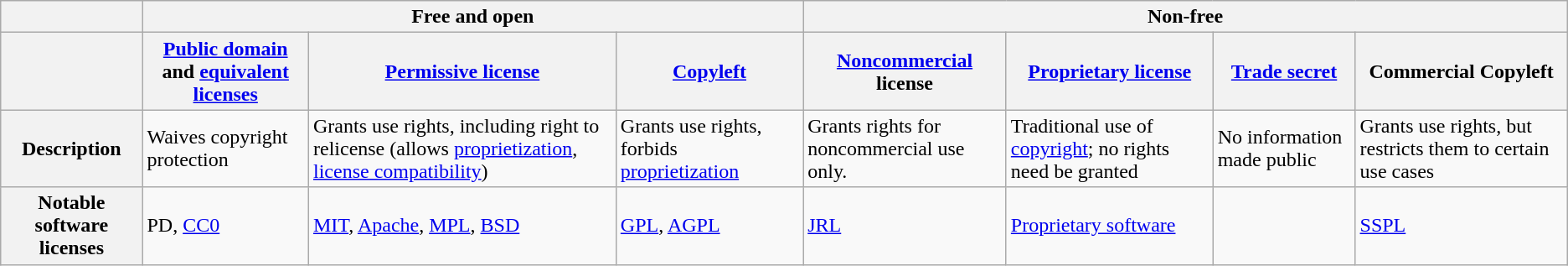<table class="wikitable">
<tr>
<th></th>
<th colspan="3">Free and open</th>
<th colspan="4">Non-free</th>
</tr>
<tr>
<th></th>
<th><a href='#'>Public domain</a> and <a href='#'>equivalent licenses</a></th>
<th><a href='#'>Permissive license</a></th>
<th><a href='#'>Copyleft</a></th>
<th><a href='#'>Noncommercial</a> license</th>
<th><a href='#'>Proprietary license</a></th>
<th><a href='#'>Trade secret</a></th>
<th>Commercial Copyleft</th>
</tr>
<tr>
<th scope=row>Description</th>
<td>Waives copyright protection</td>
<td>Grants use rights, including right to relicense (allows <a href='#'>proprietization</a>, <a href='#'>license compatibility</a>)</td>
<td>Grants use rights, forbids <a href='#'>proprietization</a></td>
<td>Grants rights for noncommercial use only.</td>
<td>Traditional use of <a href='#'>copyright</a>; no rights need be granted</td>
<td>No information made public</td>
<td>Grants use rights, but restricts them to certain use cases</td>
</tr>
<tr>
<th scope=row>Notable software licenses</th>
<td>PD, <a href='#'>CC0</a></td>
<td><a href='#'>MIT</a>, <a href='#'>Apache</a>, <a href='#'>MPL</a>, <a href='#'>BSD</a></td>
<td><a href='#'>GPL</a>, <a href='#'>AGPL</a></td>
<td><a href='#'>JRL</a></td>
<td><a href='#'>Proprietary software</a></td>
<td></td>
<td><a href='#'>SSPL</a></td>
</tr>
</table>
